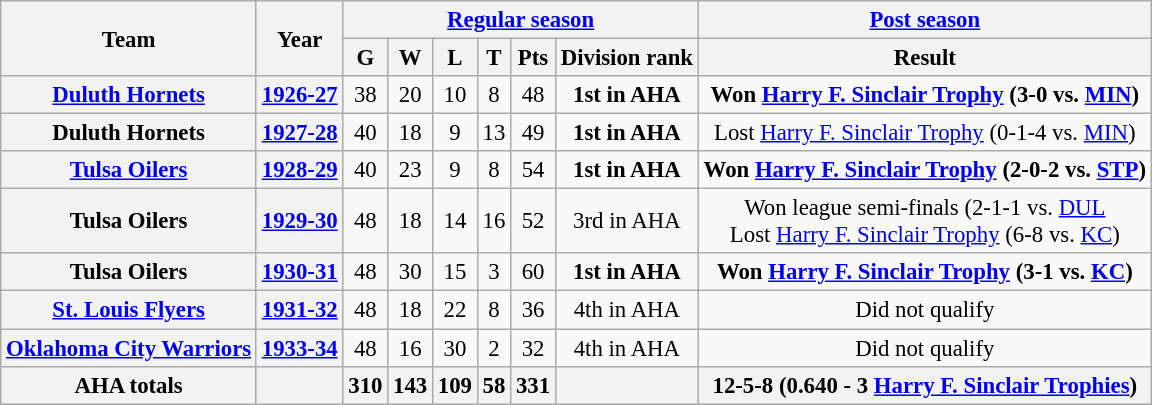<table class="wikitable" style="font-size: 95%; text-align:center;">
<tr>
<th rowspan="2">Team</th>
<th rowspan="2">Year</th>
<th colspan="6"><a href='#'>Regular season</a></th>
<th colspan="1"><a href='#'>Post season</a></th>
</tr>
<tr>
<th>G</th>
<th>W</th>
<th>L</th>
<th>T</th>
<th>Pts</th>
<th>Division rank</th>
<th>Result</th>
</tr>
<tr>
<th><a href='#'>Duluth Hornets</a></th>
<th><a href='#'>1926-27</a></th>
<td>38</td>
<td>20</td>
<td>10</td>
<td>8</td>
<td>48</td>
<td><strong>1st in AHA</strong></td>
<td><strong>Won <a href='#'>Harry F. Sinclair Trophy</a> (3-0 vs. <a href='#'>MIN</a>)</strong></td>
</tr>
<tr>
<th>Duluth Hornets</th>
<th><a href='#'>1927-28</a></th>
<td>40</td>
<td>18</td>
<td>9</td>
<td>13</td>
<td>49</td>
<td><strong>1st in AHA</strong></td>
<td>Lost <a href='#'>Harry F. Sinclair Trophy</a> (0-1-4 vs. <a href='#'>MIN</a>)</td>
</tr>
<tr>
<th><a href='#'>Tulsa Oilers</a></th>
<th><a href='#'>1928-29</a></th>
<td>40</td>
<td>23</td>
<td>9</td>
<td>8</td>
<td>54</td>
<td><strong>1st in AHA</strong></td>
<td><strong>Won <a href='#'>Harry F. Sinclair Trophy</a> (2-0-2 vs. <a href='#'>STP</a>)</strong></td>
</tr>
<tr>
<th>Tulsa Oilers</th>
<th><a href='#'>1929-30</a></th>
<td>48</td>
<td>18</td>
<td>14</td>
<td>16</td>
<td>52</td>
<td>3rd in AHA</td>
<td>Won league semi-finals (2-1-1 vs. <a href='#'>DUL</a> <br> Lost <a href='#'>Harry F. Sinclair Trophy</a> (6-8 vs. <a href='#'>KC</a>)</td>
</tr>
<tr>
<th>Tulsa Oilers</th>
<th><a href='#'>1930-31</a></th>
<td>48</td>
<td>30</td>
<td>15</td>
<td>3</td>
<td>60</td>
<td><strong>1st in AHA</strong></td>
<td><strong>Won <a href='#'>Harry F. Sinclair Trophy</a> (3-1 vs. <a href='#'>KC</a>)</strong></td>
</tr>
<tr>
<th><a href='#'>St. Louis Flyers</a></th>
<th><a href='#'>1931-32</a></th>
<td>48</td>
<td>18</td>
<td>22</td>
<td>8</td>
<td>36</td>
<td>4th in AHA</td>
<td>Did not qualify</td>
</tr>
<tr>
<th><a href='#'>Oklahoma City Warriors</a></th>
<th><a href='#'>1933-34</a></th>
<td>48</td>
<td>16</td>
<td>30</td>
<td>2</td>
<td>32</td>
<td>4th in AHA</td>
<td>Did not qualify</td>
</tr>
<tr align="centre" bgcolor="#dddddd">
<th>AHA totals</th>
<th></th>
<th>310</th>
<th>143</th>
<th>109</th>
<th>58</th>
<th>331</th>
<th></th>
<th>12-5-8 (0.640 - 3 <a href='#'>Harry F. Sinclair Trophies</a>)</th>
</tr>
</table>
